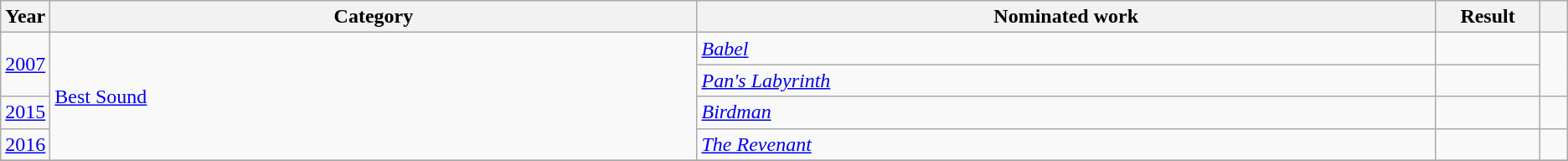<table class="wikitable">
<tr>
<th scope="col" style="width:1em;">Year</th>
<th scope="col" style="width:35em;">Category</th>
<th scope="col" style="width:40em;">Nominated work</th>
<th scope="col" style="width:5em;">Result</th>
<th scope="col" style="width:1em;"></th>
</tr>
<tr>
<td rowspan="2"><a href='#'>2007</a></td>
<td rowspan="4"><a href='#'>Best Sound</a></td>
<td><em><a href='#'>Babel</a></em></td>
<td></td>
<td rowspan="2" style="text-align:center;"></td>
</tr>
<tr>
<td><em><a href='#'>Pan's Labyrinth</a></em></td>
<td></td>
</tr>
<tr>
<td><a href='#'>2015</a></td>
<td><em><a href='#'>Birdman</a></em></td>
<td></td>
<td style="text-align:center;"></td>
</tr>
<tr>
<td><a href='#'>2016</a></td>
<td><em><a href='#'>The Revenant</a></em></td>
<td></td>
<td style="text-align:center;"></td>
</tr>
<tr>
</tr>
</table>
